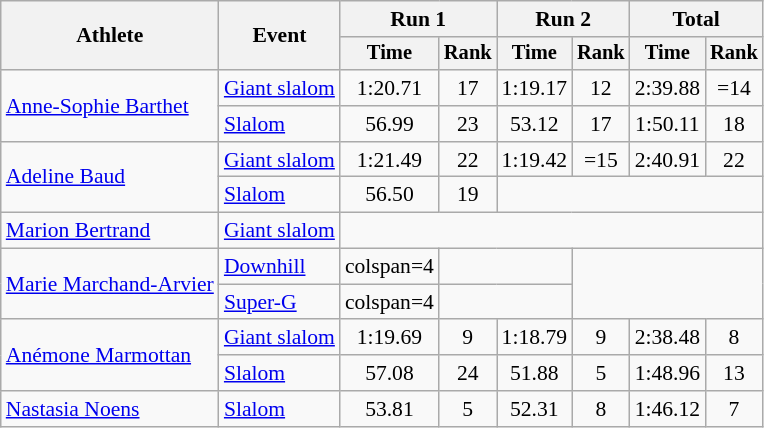<table class="wikitable" style="font-size:90%">
<tr>
<th rowspan=2>Athlete</th>
<th rowspan=2>Event</th>
<th colspan=2>Run 1</th>
<th colspan=2>Run 2</th>
<th colspan=2>Total</th>
</tr>
<tr style="font-size:95%">
<th>Time</th>
<th>Rank</th>
<th>Time</th>
<th>Rank</th>
<th>Time</th>
<th>Rank</th>
</tr>
<tr align=center>
<td align=left rowspan=2><a href='#'>Anne-Sophie Barthet</a></td>
<td align=left><a href='#'>Giant slalom</a></td>
<td>1:20.71</td>
<td>17</td>
<td>1:19.17</td>
<td>12</td>
<td>2:39.88</td>
<td>=14</td>
</tr>
<tr align=center>
<td align=left><a href='#'>Slalom</a></td>
<td>56.99</td>
<td>23</td>
<td>53.12</td>
<td>17</td>
<td>1:50.11</td>
<td>18</td>
</tr>
<tr align=center>
<td align=left rowspan=2><a href='#'>Adeline Baud</a></td>
<td align=left><a href='#'>Giant slalom</a></td>
<td>1:21.49</td>
<td>22</td>
<td>1:19.42</td>
<td>=15</td>
<td>2:40.91</td>
<td>22</td>
</tr>
<tr align=center>
<td align=left><a href='#'>Slalom</a></td>
<td>56.50</td>
<td>19</td>
<td colspan=4></td>
</tr>
<tr align=center>
<td align=left><a href='#'>Marion Bertrand</a></td>
<td align=left><a href='#'>Giant slalom</a></td>
<td colspan=6></td>
</tr>
<tr align=center>
<td align=left rowspan=2><a href='#'>Marie Marchand-Arvier</a></td>
<td align=left><a href='#'>Downhill</a></td>
<td>colspan=4 </td>
<td colspan=2></td>
</tr>
<tr align=center>
<td align=left><a href='#'>Super-G</a></td>
<td>colspan=4 </td>
<td colspan=2></td>
</tr>
<tr align=center>
<td align=left rowspan=2><a href='#'>Anémone Marmottan</a></td>
<td align=left><a href='#'>Giant slalom</a></td>
<td>1:19.69</td>
<td>9</td>
<td>1:18.79</td>
<td>9</td>
<td>2:38.48</td>
<td>8</td>
</tr>
<tr align=center>
<td align=left><a href='#'>Slalom</a></td>
<td>57.08</td>
<td>24</td>
<td>51.88</td>
<td>5</td>
<td>1:48.96</td>
<td>13</td>
</tr>
<tr align=center>
<td align=left><a href='#'>Nastasia Noens</a></td>
<td align=left><a href='#'>Slalom</a></td>
<td>53.81</td>
<td>5</td>
<td>52.31</td>
<td>8</td>
<td>1:46.12</td>
<td>7</td>
</tr>
</table>
